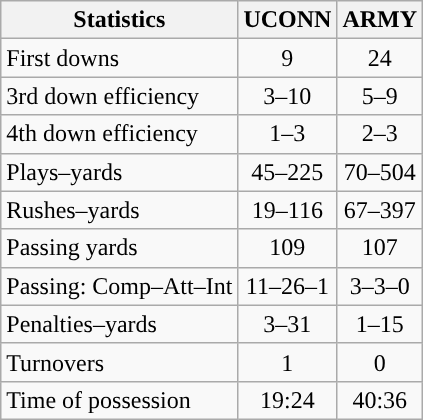<table class="wikitable">
<tr>
<th>Statistics</th>
<th>UCONN</th>
<th>ARMY</th>
</tr>
<tr>
<td>First downs</td>
<td align=center>9</td>
<td align=center>24</td>
</tr>
<tr>
<td>3rd down efficiency</td>
<td align=center>3–10</td>
<td align=center>5–9</td>
</tr>
<tr>
<td>4th down efficiency</td>
<td align=center>1–3</td>
<td align=center>2–3</td>
</tr>
<tr>
<td>Plays–yards</td>
<td align=center>45–225</td>
<td align=center>70–504</td>
</tr>
<tr>
<td>Rushes–yards</td>
<td align=center>19–116</td>
<td align=center>67–397</td>
</tr>
<tr>
<td>Passing yards</td>
<td align=center>109</td>
<td align=center>107</td>
</tr>
<tr>
<td>Passing: Comp–Att–Int</td>
<td align=center>11–26–1</td>
<td align=center>3–3–0</td>
</tr>
<tr>
<td>Penalties–yards</td>
<td align=center>3–31</td>
<td align=center>1–15</td>
</tr>
<tr>
<td>Turnovers</td>
<td align=center>1</td>
<td align=center>0</td>
</tr>
<tr>
<td>Time of possession</td>
<td align=center>19:24</td>
<td align=center>40:36</td>
</tr>
</table>
